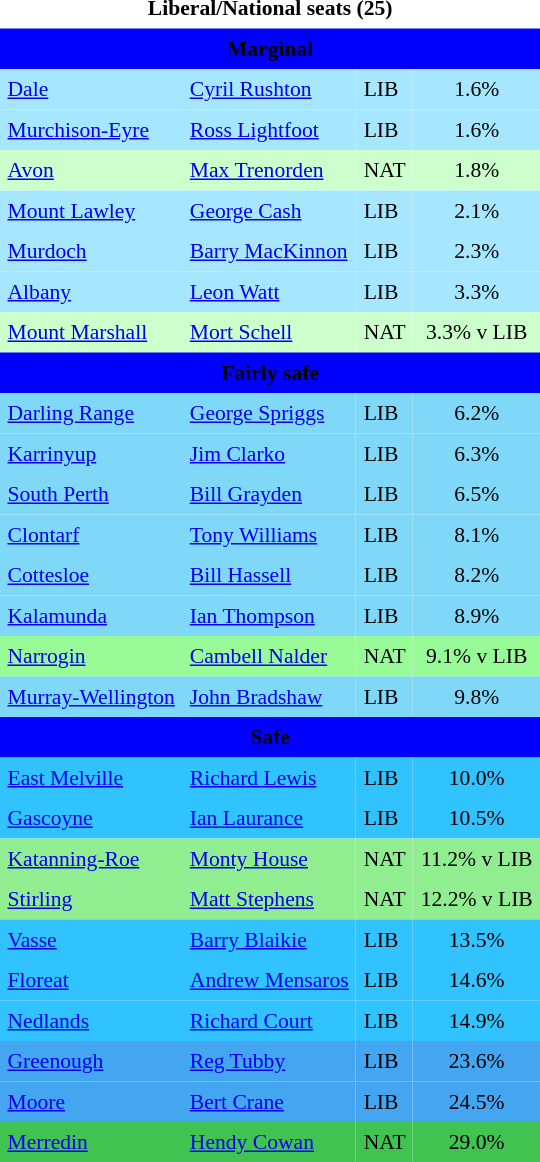<table class="toccolours" cellpadding="5" cellspacing="0" style="float:left; margin-right:.5em; margin-top:.4em; font-size:90%;">
<tr>
<td COLSPAN=4 align="center"><strong>Liberal/National seats (25)</strong></td>
</tr>
<tr>
<td COLSPAN=4 align="center" bgcolor="Blue"><span><strong>Marginal</strong></span></td>
</tr>
<tr>
<td align="left" bgcolor="A6E7FF"><a href='#'>Dale</a></td>
<td align="left" bgcolor="A6E7FF"><a href='#'>Cyril Rushton</a></td>
<td align="left" bgcolor="A6E7FF">LIB</td>
<td align="center" bgcolor="A6E7FF">1.6%</td>
</tr>
<tr>
<td align="left" bgcolor="A6E7FF"><a href='#'>Murchison-Eyre</a></td>
<td align="left" bgcolor="A6E7FF"><a href='#'>Ross Lightfoot</a></td>
<td align="left" bgcolor="A6E7FF">LIB</td>
<td align="center" bgcolor="A6E7FF">1.6%</td>
</tr>
<tr>
<td align="left" bgcolor="CCFFCC"><a href='#'>Avon</a></td>
<td align="left" bgcolor="CCFFCC"><a href='#'>Max Trenorden</a></td>
<td align="left" bgcolor="CCFFCC">NAT</td>
<td align="center" bgcolor="CCFFCC">1.8%</td>
</tr>
<tr>
<td align="left" bgcolor="A6E7FF"><a href='#'>Mount Lawley</a></td>
<td align="left" bgcolor="A6E7FF"><a href='#'>George Cash</a></td>
<td align="left" bgcolor="A6E7FF">LIB</td>
<td align="center" bgcolor="A6E7FF">2.1%</td>
</tr>
<tr>
<td align="left" bgcolor="A6E7FF"><a href='#'>Murdoch</a></td>
<td align="left" bgcolor="A6E7FF"><a href='#'>Barry MacKinnon</a></td>
<td align="left" bgcolor="A6E7FF">LIB</td>
<td align="center" bgcolor="A6E7FF">2.3%</td>
</tr>
<tr>
<td align="left" bgcolor="A6E7FF"><a href='#'>Albany</a></td>
<td align="left" bgcolor="A6E7FF"><a href='#'>Leon Watt</a></td>
<td align="left" bgcolor="A6E7FF">LIB</td>
<td align="center" bgcolor="A6E7FF">3.3%</td>
</tr>
<tr>
<td align="left" bgcolor="CCFFCC"><a href='#'>Mount Marshall</a></td>
<td align="left" bgcolor="CCFFCC"><a href='#'>Mort Schell</a></td>
<td align="left" bgcolor="CCFFCC">NAT</td>
<td align="center" bgcolor="CCFFCC">3.3% v LIB</td>
</tr>
<tr>
<td COLSPAN=4 align="center" bgcolor="blue"><span><strong>Fairly safe</strong></span></td>
</tr>
<tr>
<td align="left" bgcolor="80D8F9"><a href='#'>Darling Range</a></td>
<td align="left" bgcolor="80D8F9"><a href='#'>George Spriggs</a></td>
<td align="left" bgcolor="80D8F9">LIB</td>
<td align="center" bgcolor="80D8F9">6.2%</td>
</tr>
<tr>
<td align="left" bgcolor="80D8F9"><a href='#'>Karrinyup</a></td>
<td align="left" bgcolor="80D8F9"><a href='#'>Jim Clarko</a></td>
<td align="left" bgcolor="80D8F9">LIB</td>
<td align="center" bgcolor="80D8F9">6.3%</td>
</tr>
<tr>
<td align="left" bgcolor="80D8F9"><a href='#'>South Perth</a></td>
<td align="left" bgcolor="80D8F9"><a href='#'>Bill Grayden</a></td>
<td align="left" bgcolor="80D8F9">LIB</td>
<td align="center" bgcolor="80D8F9">6.5%</td>
</tr>
<tr>
<td align="left" bgcolor="80D8F9"><a href='#'>Clontarf</a></td>
<td align="left" bgcolor="80D8F9"><a href='#'>Tony Williams</a></td>
<td align="left" bgcolor="80D8F9">LIB</td>
<td align="center" bgcolor="80D8F9">8.1%</td>
</tr>
<tr>
<td align="left" bgcolor="80D8F9"><a href='#'>Cottesloe</a></td>
<td align="left" bgcolor="80D8F9"><a href='#'>Bill Hassell</a></td>
<td align="left" bgcolor="80D8F9">LIB</td>
<td align="center" bgcolor="80D8F9">8.2%</td>
</tr>
<tr>
<td align="left" bgcolor="80D8F9"><a href='#'>Kalamunda</a></td>
<td align="left" bgcolor="80D8F9"><a href='#'>Ian Thompson</a></td>
<td align="left" bgcolor="80D8F9">LIB</td>
<td align="center" bgcolor="80D8F9">8.9%</td>
</tr>
<tr>
<td align="left" bgcolor="98FB98"><a href='#'>Narrogin</a></td>
<td align="left" bgcolor="98FB98"><a href='#'>Cambell Nalder</a></td>
<td align="left" bgcolor="98FB98">NAT</td>
<td align="center" bgcolor="98FB98">9.1% v LIB</td>
</tr>
<tr>
<td align="left" bgcolor="80D8F9"><a href='#'>Murray-Wellington</a></td>
<td align="left" bgcolor="80D8F9"><a href='#'>John Bradshaw</a></td>
<td align="left" bgcolor="80D8F9">LIB</td>
<td align="center" bgcolor="80D8F9">9.8%</td>
</tr>
<tr>
<td COLSPAN=4 align="center" bgcolor="blue"><span><strong>Safe</strong></span></td>
</tr>
<tr>
<td align="left" bgcolor="31C3FF"><a href='#'>East Melville</a></td>
<td align="left" bgcolor="31C3FF"><a href='#'>Richard Lewis</a></td>
<td align="left" bgcolor="31C3FF">LIB</td>
<td align="center" bgcolor="31C3FF">10.0%</td>
</tr>
<tr>
<td align="left" bgcolor="31C3FF"><a href='#'>Gascoyne</a></td>
<td align="left" bgcolor="31C3FF"><a href='#'>Ian Laurance</a></td>
<td align="left" bgcolor="31C3FF">LIB</td>
<td align="center" bgcolor="31C3FF">10.5%</td>
</tr>
<tr>
<td align="left" bgcolor="90EE90"><a href='#'>Katanning-Roe</a></td>
<td align="left" bgcolor="90EE90"><a href='#'>Monty House</a></td>
<td align="left" bgcolor="90EE90">NAT</td>
<td align="center" bgcolor="90EE90">11.2% v LIB</td>
</tr>
<tr>
<td align="left" bgcolor="90EE90"><a href='#'>Stirling</a></td>
<td align="left" bgcolor="90EE90"><a href='#'>Matt Stephens</a></td>
<td align="left" bgcolor="90EE90">NAT</td>
<td align="center" bgcolor="90EE90">12.2% v LIB</td>
</tr>
<tr>
<td align="left" bgcolor="31C3FF"><a href='#'>Vasse</a></td>
<td align="left" bgcolor="31C3FF"><a href='#'>Barry Blaikie</a></td>
<td align="left" bgcolor="31C3FF">LIB</td>
<td align="center" bgcolor="31C3FF">13.5%</td>
</tr>
<tr>
<td align="left" bgcolor="31C3FF"><a href='#'>Floreat</a></td>
<td align="left" bgcolor="31C3FF"><a href='#'>Andrew Mensaros</a></td>
<td align="left" bgcolor="31C3FF">LIB</td>
<td align="center" bgcolor="31C3FF">14.6%</td>
</tr>
<tr>
<td align="left" bgcolor="31C3FF"><a href='#'>Nedlands</a></td>
<td align="left" bgcolor="31C3FF"><a href='#'>Richard Court</a></td>
<td align="left" bgcolor="31C3FF">LIB</td>
<td align="center" bgcolor="31C3FF">14.9%</td>
</tr>
<tr>
<td align="left" bgcolor="44A6F1"><a href='#'>Greenough</a></td>
<td align="left" bgcolor="44A6F1"><a href='#'>Reg Tubby</a></td>
<td align="left" bgcolor="44A6F1">LIB</td>
<td align="center" bgcolor="44A6F1">23.6%</td>
</tr>
<tr>
<td align="left" bgcolor="44A6F1"><a href='#'>Moore</a></td>
<td align="left" bgcolor="44A6F1"><a href='#'>Bert Crane</a></td>
<td align="left" bgcolor="44A6F1">LIB</td>
<td align="center" bgcolor="44A6F1">24.5%</td>
</tr>
<tr>
<td align="left" bgcolor="40C351"><a href='#'>Merredin</a></td>
<td align="left" bgcolor="40C351"><a href='#'>Hendy Cowan</a></td>
<td align="left" bgcolor="40C351">NAT</td>
<td align="center" bgcolor="40C351">29.0%</td>
</tr>
<tr>
</tr>
</table>
